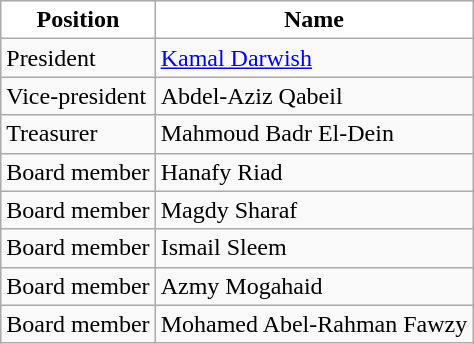<table class="wikitable">
<tr>
<th style="color:black; background:#FFFFFF;">Position</th>
<th style="color:black; background:#FFFFFF;">Name</th>
</tr>
<tr>
<td>President</td>
<td> <a href='#'>Kamal Darwish</a></td>
</tr>
<tr>
<td>Vice-president</td>
<td> Abdel-Aziz Qabeil</td>
</tr>
<tr>
<td>Treasurer</td>
<td> Mahmoud Badr El-Dein</td>
</tr>
<tr>
<td>Board member</td>
<td> Hanafy Riad</td>
</tr>
<tr>
<td>Board member</td>
<td> Magdy Sharaf</td>
</tr>
<tr>
<td>Board member</td>
<td> Ismail Sleem</td>
</tr>
<tr>
<td>Board member</td>
<td> Azmy Mogahaid</td>
</tr>
<tr>
<td>Board member</td>
<td> Mohamed Abel-Rahman Fawzy</td>
</tr>
</table>
